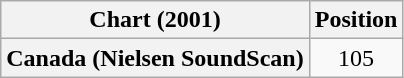<table class="wikitable plainrowheaders" style="text-align:center">
<tr>
<th scope="col">Chart (2001)</th>
<th scope="col">Position</th>
</tr>
<tr>
<th scope="row">Canada (Nielsen SoundScan)</th>
<td>105</td>
</tr>
</table>
